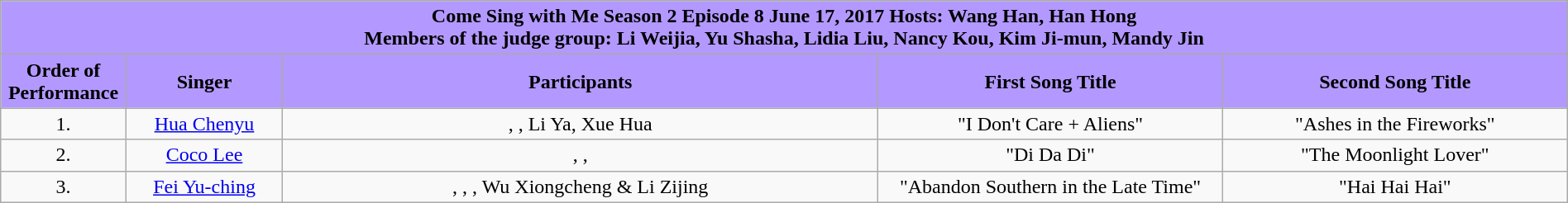<table class="wikitable sortable mw-collapsible" width="100%" style="text-align:center">
<tr style="background:#B399FF">
<td colspan="5"><div><strong>Come Sing with Me Season 2 Episode 8 June 17, 2017 Hosts: Wang Han, Han Hong<br>Members of the judge group: Li Weijia, Yu Shasha, Lidia Liu, Nancy Kou, Kim Ji-mun, Mandy Jin</strong></div></td>
</tr>
<tr style="background:#B399FF">
<td style="width:8%"><strong>Order of Performance</strong></td>
<td style="width:10%"><strong>Singer</strong></td>
<td style="width:38%"><strong>Participants</strong></td>
<td style="width:22%"><strong>First Song Title</strong></td>
<td style="width:22%"><strong>Second Song Title</strong></td>
</tr>
<tr>
<td>1.</td>
<td><a href='#'>Hua Chenyu</a></td>
<td>, , Li Ya, Xue Hua <br> </td>
<td>"I Don't Care + Aliens"</td>
<td>"Ashes in the Fireworks"</td>
</tr>
<tr>
<td>2.</td>
<td><a href='#'>Coco Lee</a></td>
<td>, ,  <br> </td>
<td>"Di Da Di"</td>
<td>"The Moonlight Lover"</td>
</tr>
<tr>
<td>3.</td>
<td><a href='#'>Fei Yu-ching</a></td>
<td>, , , Wu Xiongcheng & Li Zijing</td>
<td>"Abandon Southern in the Late Time"</td>
<td>"Hai Hai Hai"</td>
</tr>
</table>
